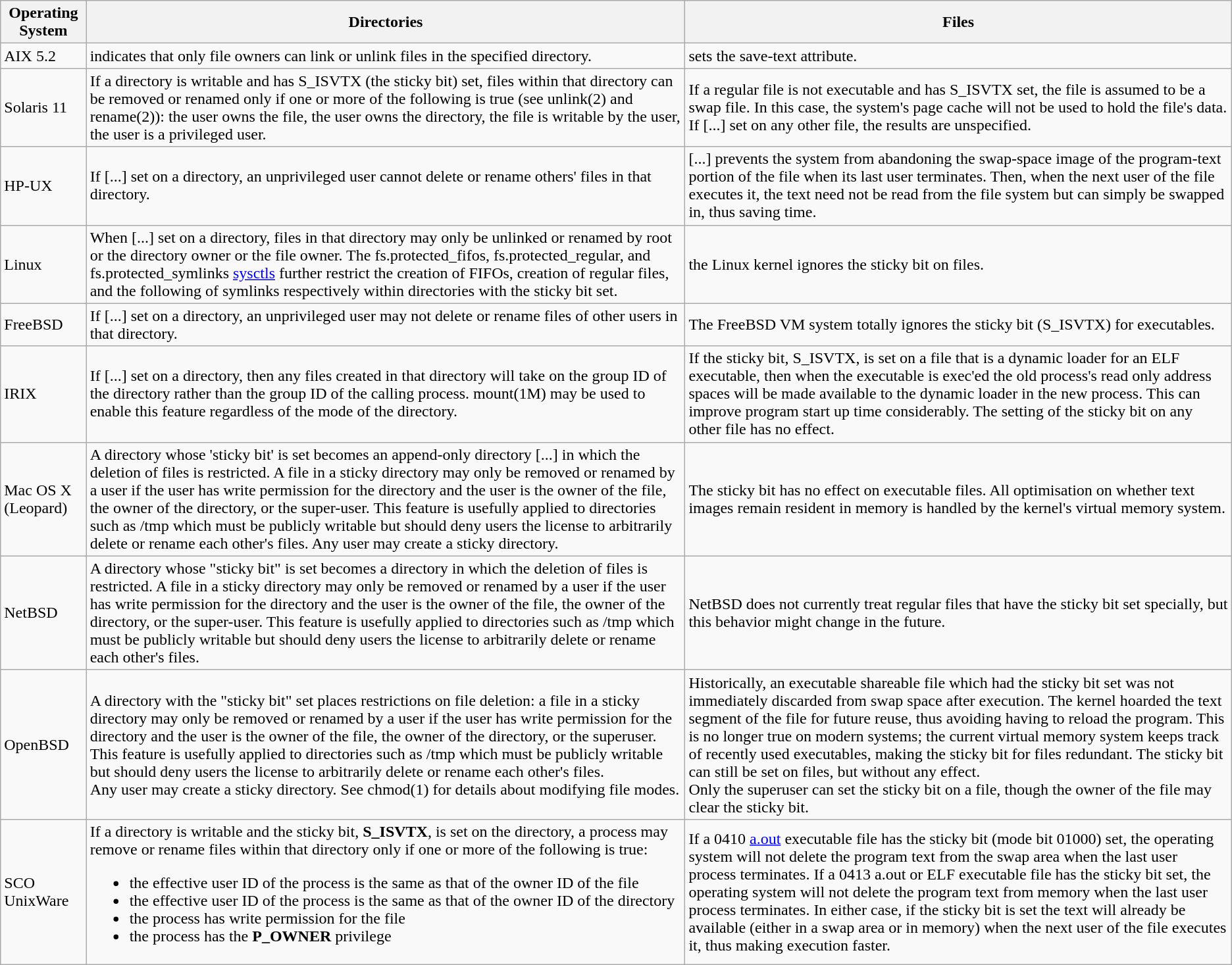<table class="wikitable">
<tr>
<th>Operating System</th>
<th>Directories</th>
<th>Files</th>
</tr>
<tr>
<td>AIX 5.2</td>
<td>indicates that only file owners can link or unlink files in the specified directory.</td>
<td>sets the save-text attribute.</td>
</tr>
<tr>
<td>Solaris 11</td>
<td>If a directory is writable and has S_ISVTX (the sticky bit) set, files within that directory can be removed or renamed only if one or more of the following is true (see unlink(2) and rename(2)): the user owns the file, the user owns the directory, the file is writable by the user, the user is a privileged user.</td>
<td>If a regular file is not executable and has S_ISVTX set, the file is assumed to be a swap file. In this case, the system's page cache will not be used to hold the file's data. If [...] set on any other file, the results are unspecified.</td>
</tr>
<tr>
<td>HP-UX</td>
<td>If [...] set on a directory, an unprivileged user cannot delete or rename others' files in that directory.</td>
<td>[...] prevents the system from abandoning the swap-space image of the program-text portion of the file when its last user terminates. Then, when the next user of the file executes it, the text need not be read from the file system but can simply be swapped in, thus saving time.</td>
</tr>
<tr>
<td>Linux</td>
<td>When [...] set on a directory, files in that directory may only be unlinked or renamed by root or the directory owner or the file owner. The fs.protected_fifos, fs.protected_regular, and fs.protected_symlinks <a href='#'>sysctls</a> further restrict the creation of FIFOs, creation of regular files, and the following of symlinks respectively within directories with the sticky bit set.</td>
<td>the Linux kernel ignores the sticky bit on files.</td>
</tr>
<tr>
<td>FreeBSD</td>
<td>If [...] set on a directory, an unprivileged user may not delete or rename files of other users in that directory.</td>
<td>The FreeBSD VM system totally ignores the sticky bit (S_ISVTX) for executables.</td>
</tr>
<tr>
<td>IRIX</td>
<td>If [...] set on a directory, then any files created in that directory will take on the group ID of the directory rather than the group ID of the calling process. mount(1M) may be used to enable this feature regardless of the mode of the directory.</td>
<td>If the sticky bit, S_ISVTX, is set on a file that is a dynamic loader for an ELF executable, then when the executable is exec'ed the old process's read only address spaces will be made available to the dynamic loader in the new process. This can improve program start up time considerably. The setting of the sticky bit on any other file has no effect.</td>
</tr>
<tr>
<td>Mac OS X (Leopard)</td>
<td>A directory whose 'sticky bit' is set becomes an append-only directory [...] in which the deletion of files is restricted. A file in a sticky directory may only be removed or renamed by a user if the user has write permission for the directory and the user is the owner of the file, the owner of the directory, or the super-user. This feature is usefully applied to directories such as /tmp which must be publicly writable but should deny users the license to arbitrarily delete or rename each other's files. Any user may create a sticky directory.</td>
<td>The sticky bit has no effect on executable files. All optimisation on whether text images remain resident in memory is handled by the kernel's virtual memory system.</td>
</tr>
<tr>
<td>NetBSD</td>
<td>A directory whose "sticky bit" is set becomes a directory in which the deletion of files is restricted. A file in a sticky directory may only be removed or renamed by a user if the user has write permission for the directory and the user is the owner of the file, the owner of the directory, or the super-user. This feature is usefully applied to directories such as /tmp which must be publicly writable but should deny users the license to arbitrarily delete or rename each other's files.</td>
<td>NetBSD does not currently treat regular files that have the sticky bit set specially, but this behavior might change in the future.</td>
</tr>
<tr>
<td>OpenBSD</td>
<td>A directory with the "sticky bit" set places restrictions on file deletion: a file in a sticky directory may only be removed or renamed by a user if the user has write permission for the directory and the user is the owner of the file, the owner of the directory, or the superuser. This feature is usefully applied to directories such as /tmp which must be publicly writable but should deny users the license to arbitrarily delete or rename each other's files.<br>Any user may create a sticky directory. See chmod(1) for details about modifying file modes.</td>
<td>Historically, an executable shareable file which had the sticky bit set was not immediately discarded from swap space after execution. The kernel hoarded the text segment of the file for future reuse, thus avoiding having to reload the program. This is no longer true on modern systems; the current virtual memory system keeps track of recently used executables, making the sticky bit for files redundant. The sticky bit can still be set on files, but without any effect.<br>Only the superuser can set the sticky bit on a file, though the owner of the file may clear the sticky bit.</td>
</tr>
<tr>
<td>SCO UnixWare</td>
<td>If a directory is writable and the sticky bit, <strong>S_ISVTX</strong>, is set on the directory, a process may remove or rename files within that directory only if one or more of the following is true:<br><ul><li>the effective user ID of the process is the same as that of the owner ID of the file</li><li>the effective user ID of the process is the same as that of the owner ID of the directory</li><li>the process has write permission for the file</li><li>the process has the <strong>P_OWNER</strong> privilege</li></ul></td>
<td>If a 0410 <a href='#'>a.out</a> executable file has the sticky bit (mode bit 01000) set, the operating system will not delete the program text from the swap area when the last user process terminates. If a 0413 a.out or ELF executable file has the sticky bit set, the operating system will not delete the program text from memory when the last user process terminates. In either case, if the sticky bit is set the text will already be available (either in a swap area or in memory) when the next user of the file executes it, thus making execution faster.</td>
</tr>
</table>
